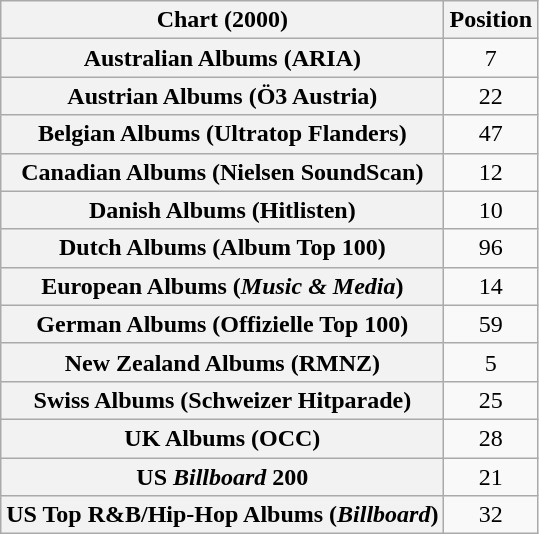<table class="wikitable sortable plainrowheaders" style="text-align:center">
<tr>
<th scope="col">Chart (2000)</th>
<th scope="col">Position</th>
</tr>
<tr>
<th scope="row">Australian Albums (ARIA)</th>
<td>7</td>
</tr>
<tr>
<th scope="row">Austrian Albums (Ö3 Austria)</th>
<td>22</td>
</tr>
<tr>
<th scope="row">Belgian Albums (Ultratop Flanders)</th>
<td>47</td>
</tr>
<tr>
<th scope="row">Canadian Albums (Nielsen SoundScan)</th>
<td>12</td>
</tr>
<tr>
<th scope="row">Danish Albums (Hitlisten)</th>
<td>10</td>
</tr>
<tr>
<th scope="row">Dutch Albums (Album Top 100)</th>
<td>96</td>
</tr>
<tr>
<th scope="row">European Albums (<em>Music & Media</em>)</th>
<td>14</td>
</tr>
<tr>
<th scope="row">German Albums (Offizielle Top 100)</th>
<td>59</td>
</tr>
<tr>
<th scope="row">New Zealand Albums (RMNZ)</th>
<td>5</td>
</tr>
<tr>
<th scope="row">Swiss Albums (Schweizer Hitparade)</th>
<td>25</td>
</tr>
<tr>
<th scope="row">UK Albums (OCC)</th>
<td>28</td>
</tr>
<tr>
<th scope="row">US <em>Billboard</em> 200</th>
<td>21</td>
</tr>
<tr>
<th scope="row">US Top R&B/Hip-Hop Albums (<em>Billboard</em>)</th>
<td>32</td>
</tr>
</table>
